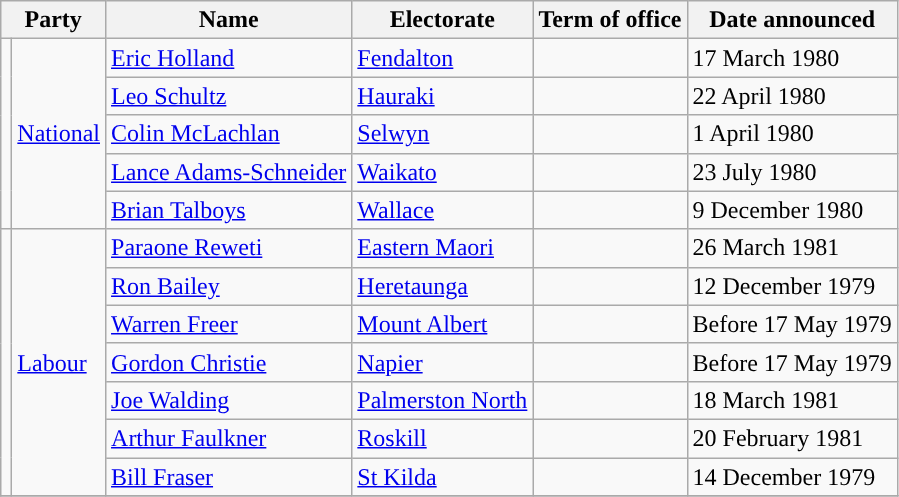<table class="wikitable">
<tr>
<th colspan=2>Party</th>
<th>Name</th>
<th>Electorate</th>
<th>Term of office</th>
<th>Date announced</th>
</tr>
<tr>
<td rowspan=5 style="background-color: "></td>
<td rowspan=5><a href='#'>National</a></td>
<td><a href='#'>Eric Holland</a></td>
<td><a href='#'>Fendalton</a></td>
<td></td>
<td>17 March 1980</td>
</tr>
<tr>
<td><a href='#'>Leo Schultz</a></td>
<td><a href='#'>Hauraki</a></td>
<td></td>
<td>22 April 1980</td>
</tr>
<tr>
<td><a href='#'>Colin McLachlan</a></td>
<td><a href='#'>Selwyn</a></td>
<td></td>
<td>1 April 1980</td>
</tr>
<tr>
<td><a href='#'>Lance Adams-Schneider</a></td>
<td><a href='#'>Waikato</a></td>
<td></td>
<td>23 July 1980</td>
</tr>
<tr>
<td><a href='#'>Brian Talboys</a></td>
<td><a href='#'>Wallace</a></td>
<td></td>
<td>9 December 1980</td>
</tr>
<tr>
<td rowspan=7 style="background-color: "></td>
<td rowspan=7><a href='#'>Labour</a></td>
<td><a href='#'>Paraone Reweti</a></td>
<td><a href='#'>Eastern Maori</a></td>
<td></td>
<td>26 March 1981</td>
</tr>
<tr>
<td><a href='#'>Ron Bailey</a></td>
<td><a href='#'>Heretaunga</a></td>
<td></td>
<td>12 December 1979</td>
</tr>
<tr>
<td><a href='#'>Warren Freer</a></td>
<td><a href='#'>Mount Albert</a></td>
<td></td>
<td>Before 17 May 1979</td>
</tr>
<tr>
<td><a href='#'>Gordon Christie</a></td>
<td><a href='#'>Napier</a></td>
<td></td>
<td>Before 17 May 1979</td>
</tr>
<tr>
<td><a href='#'>Joe Walding</a></td>
<td><a href='#'>Palmerston North</a></td>
<td></td>
<td>18 March 1981</td>
</tr>
<tr>
<td><a href='#'>Arthur Faulkner</a></td>
<td><a href='#'>Roskill</a></td>
<td></td>
<td>20 February 1981</td>
</tr>
<tr>
<td><a href='#'>Bill Fraser</a></td>
<td><a href='#'>St Kilda</a></td>
<td></td>
<td>14 December 1979</td>
</tr>
<tr>
</tr>
</table>
